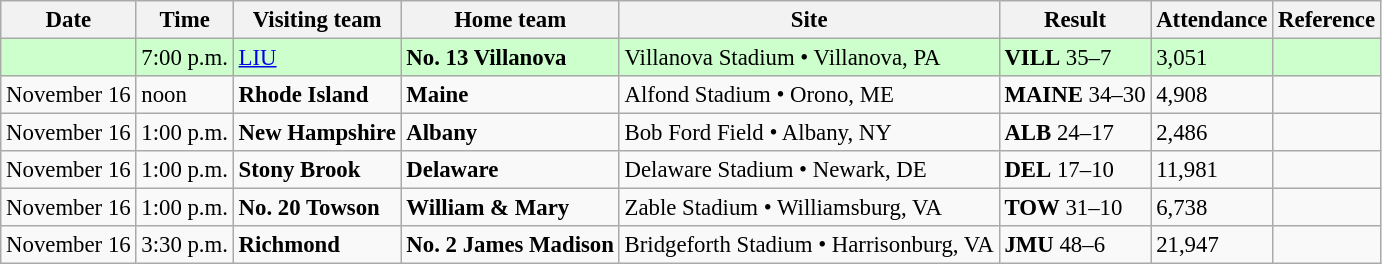<table class="wikitable" style="font-size:95%;">
<tr>
<th>Date</th>
<th>Time</th>
<th>Visiting team</th>
<th>Home team</th>
<th>Site</th>
<th>Result</th>
<th>Attendance</th>
<th class="unsortable">Reference</th>
</tr>
<tr bgcolor=#ccffcc>
<td></td>
<td>7:00 p.m.</td>
<td><a href='#'>LIU</a></td>
<td><strong>No. 13 Villanova</strong></td>
<td>Villanova Stadium • Villanova, PA</td>
<td><strong>VILL</strong> 35–7</td>
<td>3,051</td>
<td></td>
</tr>
<tr bgcolor=>
<td>November 16</td>
<td>noon</td>
<td><strong>Rhode Island</strong></td>
<td><strong>Maine</strong></td>
<td>Alfond Stadium • Orono, ME</td>
<td><strong>MAINE</strong> 34–30</td>
<td>4,908</td>
<td></td>
</tr>
<tr bgcolor=>
<td>November 16</td>
<td>1:00 p.m.</td>
<td><strong>New Hampshire</strong></td>
<td><strong>Albany</strong></td>
<td>Bob Ford Field • Albany, NY</td>
<td><strong>ALB</strong> 24–17</td>
<td>2,486</td>
<td></td>
</tr>
<tr bgcolor=>
<td>November 16</td>
<td>1:00 p.m.</td>
<td><strong>Stony Brook</strong></td>
<td><strong>Delaware</strong></td>
<td>Delaware Stadium • Newark, DE</td>
<td><strong>DEL</strong> 17–10</td>
<td>11,981</td>
<td></td>
</tr>
<tr bgcolor=>
<td>November 16</td>
<td>1:00 p.m.</td>
<td><strong>No. 20 Towson</strong></td>
<td><strong>William & Mary</strong></td>
<td>Zable Stadium • Williamsburg, VA</td>
<td><strong>TOW</strong> 31–10</td>
<td>6,738</td>
<td></td>
</tr>
<tr bgcolor=>
<td>November 16</td>
<td>3:30 p.m.</td>
<td><strong>Richmond</strong></td>
<td><strong>No. 2 James Madison</strong></td>
<td>Bridgeforth Stadium • Harrisonburg, VA</td>
<td><strong>JMU</strong> 48–6</td>
<td>21,947</td>
<td></td>
</tr>
</table>
